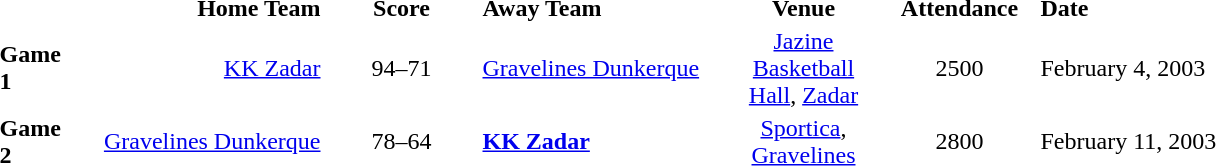<table style="text-align:center" cellpadding=1 border=0>
<tr>
<th width=50></th>
<th width=160 align=right>Home Team</th>
<th width=100>Score</th>
<th width=160 align=left>Away Team</th>
<th width=100>Venue</th>
<th width=100>Attendance</th>
<th width=200 align=left>Date</th>
</tr>
<tr>
<td align=left><strong>Game 1</strong></td>
<td align=right><a href='#'>KK Zadar</a> </td>
<td>94–71</td>
<td align=left> <a href='#'>Gravelines Dunkerque</a></td>
<td><a href='#'>Jazine Basketball Hall</a>, <a href='#'>Zadar</a></td>
<td>2500</td>
<td align=left>February 4, 2003</td>
</tr>
<tr>
<td align=left><strong>Game 2</strong></td>
<td align=right><a href='#'>Gravelines Dunkerque</a> </td>
<td>78–64</td>
<td align=left> <strong><a href='#'>KK Zadar</a></strong></td>
<td><a href='#'>Sportica</a>, <a href='#'>Gravelines</a></td>
<td>2800</td>
<td align=left>February 11, 2003</td>
</tr>
</table>
